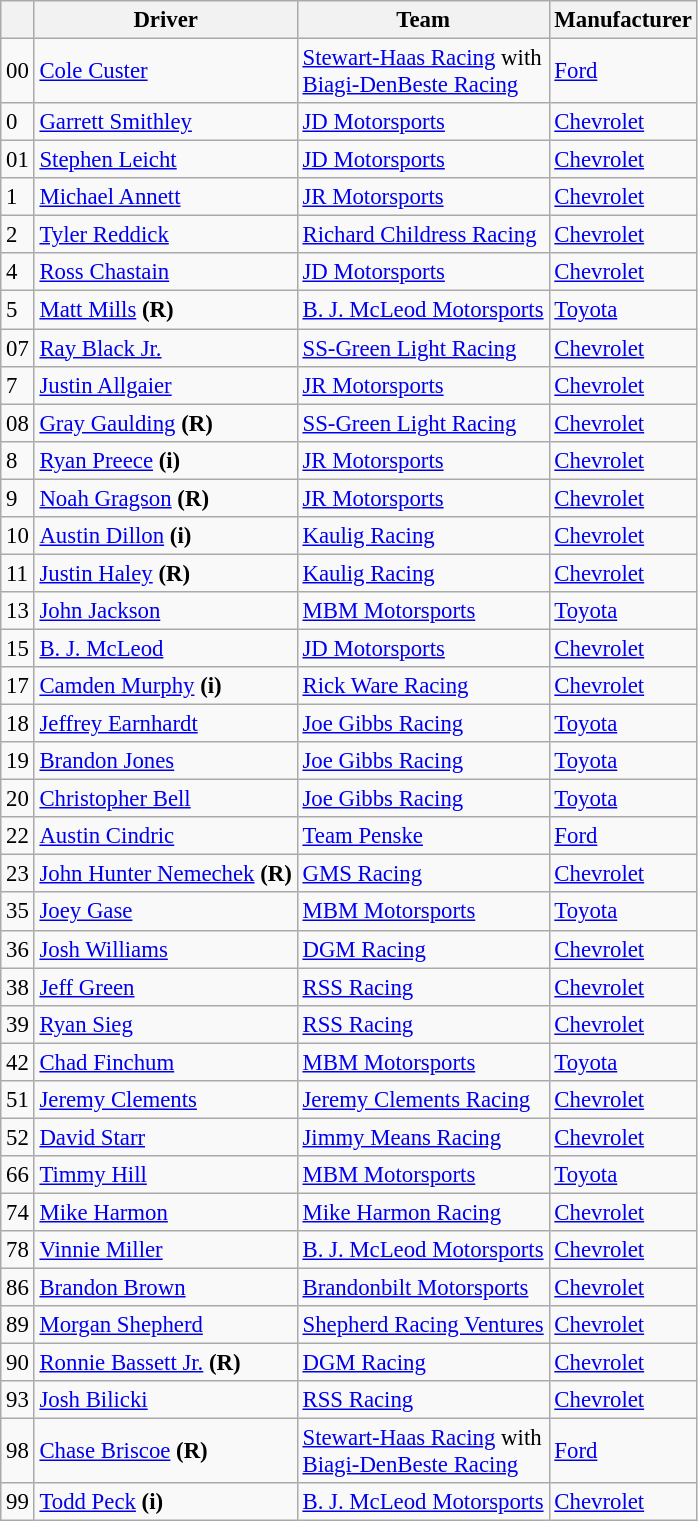<table class="wikitable" style="font-size:95%">
<tr>
<th></th>
<th>Driver</th>
<th>Team</th>
<th>Manufacturer</th>
</tr>
<tr>
<td>00</td>
<td><a href='#'>Cole Custer</a></td>
<td><a href='#'>Stewart-Haas Racing</a> with <br> <a href='#'>Biagi-DenBeste Racing</a></td>
<td><a href='#'>Ford</a></td>
</tr>
<tr>
<td>0</td>
<td><a href='#'>Garrett Smithley</a></td>
<td><a href='#'>JD Motorsports</a></td>
<td><a href='#'>Chevrolet</a></td>
</tr>
<tr>
<td>01</td>
<td><a href='#'>Stephen Leicht</a></td>
<td><a href='#'>JD Motorsports</a></td>
<td><a href='#'>Chevrolet</a></td>
</tr>
<tr>
<td>1</td>
<td><a href='#'>Michael Annett</a></td>
<td><a href='#'>JR Motorsports</a></td>
<td><a href='#'>Chevrolet</a></td>
</tr>
<tr>
<td>2</td>
<td><a href='#'>Tyler Reddick</a></td>
<td><a href='#'>Richard Childress Racing</a></td>
<td><a href='#'>Chevrolet</a></td>
</tr>
<tr>
<td>4</td>
<td><a href='#'>Ross Chastain</a></td>
<td><a href='#'>JD Motorsports</a></td>
<td><a href='#'>Chevrolet</a></td>
</tr>
<tr>
<td>5</td>
<td><a href='#'>Matt Mills</a> <strong>(R)</strong></td>
<td><a href='#'>B. J. McLeod Motorsports</a></td>
<td><a href='#'>Toyota</a></td>
</tr>
<tr>
<td>07</td>
<td><a href='#'>Ray Black Jr.</a></td>
<td><a href='#'>SS-Green Light Racing</a></td>
<td><a href='#'>Chevrolet</a></td>
</tr>
<tr>
<td>7</td>
<td><a href='#'>Justin Allgaier</a></td>
<td><a href='#'>JR Motorsports</a></td>
<td><a href='#'>Chevrolet</a></td>
</tr>
<tr>
<td>08</td>
<td><a href='#'>Gray Gaulding</a> <strong>(R)</strong></td>
<td><a href='#'>SS-Green Light Racing</a></td>
<td><a href='#'>Chevrolet</a></td>
</tr>
<tr>
<td>8</td>
<td><a href='#'>Ryan Preece</a> <strong>(i)</strong></td>
<td><a href='#'>JR Motorsports</a></td>
<td><a href='#'>Chevrolet</a></td>
</tr>
<tr>
<td>9</td>
<td><a href='#'>Noah Gragson</a> <strong>(R)</strong></td>
<td><a href='#'>JR Motorsports</a></td>
<td><a href='#'>Chevrolet</a></td>
</tr>
<tr>
<td>10</td>
<td><a href='#'>Austin Dillon</a> <strong>(i)</strong></td>
<td><a href='#'>Kaulig Racing</a></td>
<td><a href='#'>Chevrolet</a></td>
</tr>
<tr>
<td>11</td>
<td><a href='#'>Justin Haley</a> <strong>(R)</strong></td>
<td><a href='#'>Kaulig Racing</a></td>
<td><a href='#'>Chevrolet</a></td>
</tr>
<tr>
<td>13</td>
<td><a href='#'>John Jackson</a></td>
<td><a href='#'>MBM Motorsports</a></td>
<td><a href='#'>Toyota</a></td>
</tr>
<tr>
<td>15</td>
<td><a href='#'>B. J. McLeod</a></td>
<td><a href='#'>JD Motorsports</a></td>
<td><a href='#'>Chevrolet</a></td>
</tr>
<tr>
<td>17</td>
<td><a href='#'>Camden Murphy</a> <strong>(i)</strong></td>
<td><a href='#'>Rick Ware Racing</a></td>
<td><a href='#'>Chevrolet</a></td>
</tr>
<tr>
<td>18</td>
<td><a href='#'>Jeffrey Earnhardt</a></td>
<td><a href='#'>Joe Gibbs Racing</a></td>
<td><a href='#'>Toyota</a></td>
</tr>
<tr>
<td>19</td>
<td><a href='#'>Brandon Jones</a></td>
<td><a href='#'>Joe Gibbs Racing</a></td>
<td><a href='#'>Toyota</a></td>
</tr>
<tr>
<td>20</td>
<td><a href='#'>Christopher Bell</a></td>
<td><a href='#'>Joe Gibbs Racing</a></td>
<td><a href='#'>Toyota</a></td>
</tr>
<tr>
<td>22</td>
<td><a href='#'>Austin Cindric</a></td>
<td><a href='#'>Team Penske</a></td>
<td><a href='#'>Ford</a></td>
</tr>
<tr>
<td>23</td>
<td><a href='#'>John Hunter Nemechek</a> <strong>(R)</strong></td>
<td><a href='#'>GMS Racing</a></td>
<td><a href='#'>Chevrolet</a></td>
</tr>
<tr>
<td>35</td>
<td><a href='#'>Joey Gase</a></td>
<td><a href='#'>MBM Motorsports</a></td>
<td><a href='#'>Toyota</a></td>
</tr>
<tr>
<td>36</td>
<td><a href='#'>Josh Williams</a></td>
<td><a href='#'>DGM Racing</a></td>
<td><a href='#'>Chevrolet</a></td>
</tr>
<tr>
<td>38</td>
<td><a href='#'>Jeff Green</a></td>
<td><a href='#'>RSS Racing</a></td>
<td><a href='#'>Chevrolet</a></td>
</tr>
<tr>
<td>39</td>
<td><a href='#'>Ryan Sieg</a></td>
<td><a href='#'>RSS Racing</a></td>
<td><a href='#'>Chevrolet</a></td>
</tr>
<tr>
<td>42</td>
<td><a href='#'>Chad Finchum</a></td>
<td><a href='#'>MBM Motorsports</a></td>
<td><a href='#'>Toyota</a></td>
</tr>
<tr>
<td>51</td>
<td><a href='#'>Jeremy Clements</a></td>
<td><a href='#'>Jeremy Clements Racing</a></td>
<td><a href='#'>Chevrolet</a></td>
</tr>
<tr>
<td>52</td>
<td><a href='#'>David Starr</a></td>
<td><a href='#'>Jimmy Means Racing</a></td>
<td><a href='#'>Chevrolet</a></td>
</tr>
<tr>
<td>66</td>
<td><a href='#'>Timmy Hill</a></td>
<td><a href='#'>MBM Motorsports</a></td>
<td><a href='#'>Toyota</a></td>
</tr>
<tr>
<td>74</td>
<td><a href='#'>Mike Harmon</a></td>
<td><a href='#'>Mike Harmon Racing</a></td>
<td><a href='#'>Chevrolet</a></td>
</tr>
<tr>
<td>78</td>
<td><a href='#'>Vinnie Miller</a></td>
<td><a href='#'>B. J. McLeod Motorsports</a></td>
<td><a href='#'>Chevrolet</a></td>
</tr>
<tr>
<td>86</td>
<td><a href='#'>Brandon Brown</a></td>
<td><a href='#'>Brandonbilt Motorsports</a></td>
<td><a href='#'>Chevrolet</a></td>
</tr>
<tr>
<td>89</td>
<td><a href='#'>Morgan Shepherd</a></td>
<td><a href='#'>Shepherd Racing Ventures</a></td>
<td><a href='#'>Chevrolet</a></td>
</tr>
<tr>
<td>90</td>
<td><a href='#'>Ronnie Bassett Jr.</a> <strong>(R)</strong></td>
<td><a href='#'>DGM Racing</a></td>
<td><a href='#'>Chevrolet</a></td>
</tr>
<tr>
<td>93</td>
<td><a href='#'>Josh Bilicki</a></td>
<td><a href='#'>RSS Racing</a></td>
<td><a href='#'>Chevrolet</a></td>
</tr>
<tr>
<td>98</td>
<td><a href='#'>Chase Briscoe</a> <strong>(R)</strong></td>
<td><a href='#'>Stewart-Haas Racing</a> with <br> <a href='#'>Biagi-DenBeste Racing</a></td>
<td><a href='#'>Ford</a></td>
</tr>
<tr>
<td>99</td>
<td><a href='#'>Todd Peck</a> <strong>(i)</strong></td>
<td><a href='#'>B. J. McLeod Motorsports</a></td>
<td><a href='#'>Chevrolet</a></td>
</tr>
</table>
